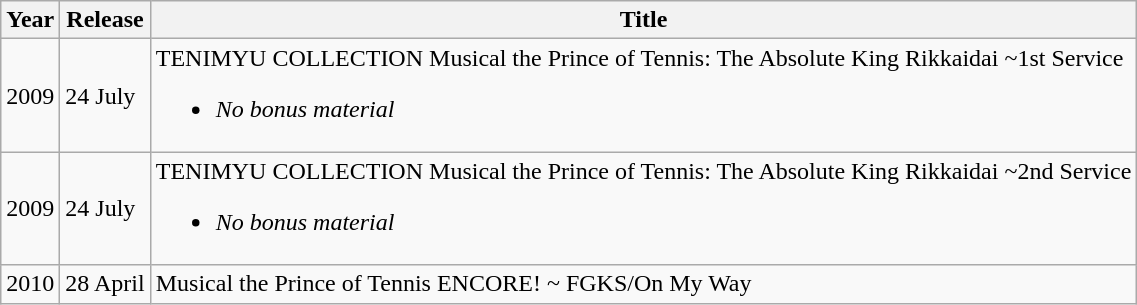<table class="wikitable">
<tr>
<th>Year</th>
<th>Release</th>
<th>Title</th>
</tr>
<tr>
<td>2009</td>
<td>24 July</td>
<td>TENIMYU COLLECTION Musical the Prince of Tennis: The Absolute King Rikkaidai ~1st Service<br><ul><li><em>No bonus material</em></li></ul></td>
</tr>
<tr>
<td>2009</td>
<td>24 July</td>
<td>TENIMYU COLLECTION Musical the Prince of Tennis: The Absolute King Rikkaidai ~2nd Service<br><ul><li><em>No bonus material</em></li></ul></td>
</tr>
<tr>
<td>2010</td>
<td>28 April</td>
<td>Musical the Prince of Tennis ENCORE! ~ FGKS/On My Way</td>
</tr>
</table>
